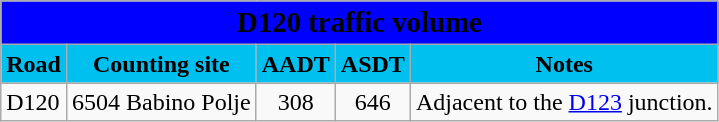<table class="wikitable">
<tr>
<td colspan=5 bgcolor=blue align=center style=margin-top:15><span><big><strong>D120 traffic volume</strong></big></span></td>
</tr>
<tr>
<td align=center bgcolor=00c0f0><strong>Road</strong></td>
<td align=center bgcolor=00c0f0><strong>Counting site</strong></td>
<td align=center bgcolor=00c0f0><strong>AADT</strong></td>
<td align=center bgcolor=00c0f0><strong>ASDT</strong></td>
<td align=center bgcolor=00c0f0><strong>Notes</strong></td>
</tr>
<tr>
<td> D120</td>
<td>6504 Babino Polje</td>
<td align=center>308</td>
<td align=center>646</td>
<td>Adjacent to the <a href='#'>D123</a> junction.</td>
</tr>
</table>
